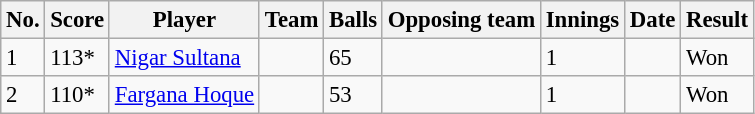<table class="wikitable sortable" style="font-size:95%">
<tr>
<th>No.</th>
<th>Score</th>
<th>Player</th>
<th>Team</th>
<th>Balls</th>
<th>Opposing team</th>
<th>Innings</th>
<th>Date</th>
<th>Result</th>
</tr>
<tr>
<td>1</td>
<td>113*</td>
<td><a href='#'>Nigar Sultana</a></td>
<td></td>
<td> 65</td>
<td></td>
<td>1</td>
<td></td>
<td>Won</td>
</tr>
<tr>
<td>2</td>
<td>110*</td>
<td><a href='#'>Fargana Hoque</a></td>
<td></td>
<td> 53</td>
<td></td>
<td>1</td>
<td></td>
<td>Won</td>
</tr>
</table>
